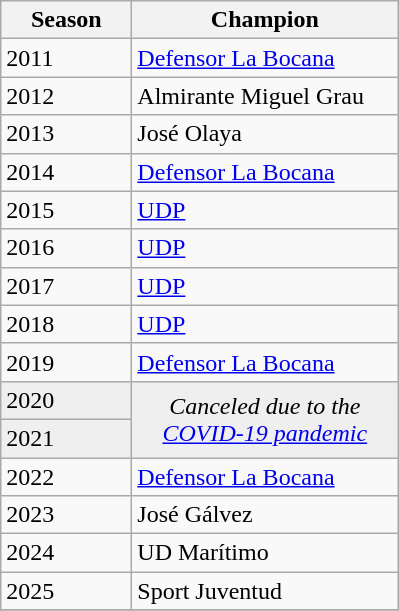<table class="wikitable sortable">
<tr>
<th width=80px>Season</th>
<th width=170px>Champion</th>
</tr>
<tr>
<td>2011</td>
<td><a href='#'>Defensor La Bocana</a></td>
</tr>
<tr>
<td>2012</td>
<td>Almirante Miguel Grau</td>
</tr>
<tr>
<td>2013</td>
<td>José Olaya</td>
</tr>
<tr>
<td>2014</td>
<td><a href='#'>Defensor La Bocana</a></td>
</tr>
<tr>
<td>2015</td>
<td><a href='#'>UDP</a></td>
</tr>
<tr>
<td>2016</td>
<td><a href='#'>UDP</a></td>
</tr>
<tr>
<td>2017</td>
<td><a href='#'>UDP</a></td>
</tr>
<tr>
<td>2018</td>
<td><a href='#'>UDP</a></td>
</tr>
<tr>
<td>2019</td>
<td><a href='#'>Defensor La Bocana</a></td>
</tr>
<tr bgcolor=#efefef>
<td>2020</td>
<td rowspan=2 colspan="2" align=center><em>Canceled due to the <a href='#'>COVID-19 pandemic</a></em></td>
</tr>
<tr bgcolor=#efefef>
<td>2021</td>
</tr>
<tr>
<td>2022</td>
<td><a href='#'>Defensor La Bocana</a></td>
</tr>
<tr>
<td>2023</td>
<td>José Gálvez</td>
</tr>
<tr>
<td>2024</td>
<td>UD Marítimo</td>
</tr>
<tr>
<td>2025</td>
<td>Sport Juventud</td>
</tr>
<tr>
</tr>
</table>
